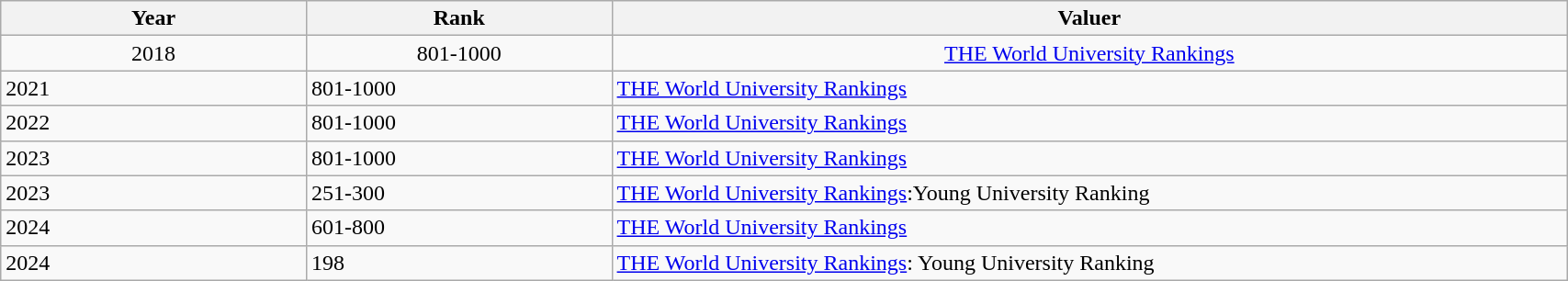<table width=90% class="wikitable">
<tr>
<th width=8%>Year</th>
<th width=8%>Rank</th>
<th width=25%>Valuer</th>
</tr>
<tr>
<td align="center">2018</td>
<td align="center">801-1000</td>
<td align="center"><a href='#'>THE World University Rankings</a></td>
</tr>
<tr>
<td>2021</td>
<td>801-1000</td>
<td><a href='#'>THE World University Rankings</a></td>
</tr>
<tr>
<td>2022</td>
<td>801-1000</td>
<td><a href='#'>THE World University Rankings</a></td>
</tr>
<tr>
<td>2023</td>
<td>801-1000</td>
<td><a href='#'>THE World University Rankings</a></td>
</tr>
<tr>
<td>2023</td>
<td>251-300</td>
<td><a href='#'>THE World University Rankings</a>:Young University Ranking</td>
</tr>
<tr>
<td>2024</td>
<td>601-800</td>
<td><a href='#'>THE World University Rankings</a></td>
</tr>
<tr>
<td>2024</td>
<td>198</td>
<td><a href='#'>THE World University Rankings</a>: Young University Ranking</td>
</tr>
</table>
